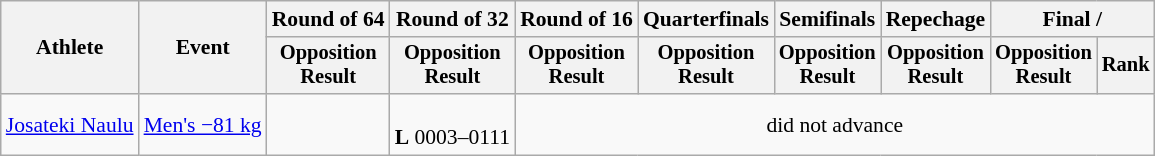<table class="wikitable" style="font-size:90%">
<tr>
<th rowspan="2">Athlete</th>
<th rowspan="2">Event</th>
<th>Round of 64</th>
<th>Round of 32</th>
<th>Round of 16</th>
<th>Quarterfinals</th>
<th>Semifinals</th>
<th>Repechage</th>
<th colspan=2>Final / </th>
</tr>
<tr style="font-size:95%">
<th>Opposition<br>Result</th>
<th>Opposition<br>Result</th>
<th>Opposition<br>Result</th>
<th>Opposition<br>Result</th>
<th>Opposition<br>Result</th>
<th>Opposition<br>Result</th>
<th>Opposition<br>Result</th>
<th>Rank</th>
</tr>
<tr align=center>
<td align=left><a href='#'>Josateki Naulu</a></td>
<td align=left><a href='#'>Men's −81 kg</a></td>
<td></td>
<td><br><strong>L</strong> 0003–0111</td>
<td colspan=6>did not advance</td>
</tr>
</table>
